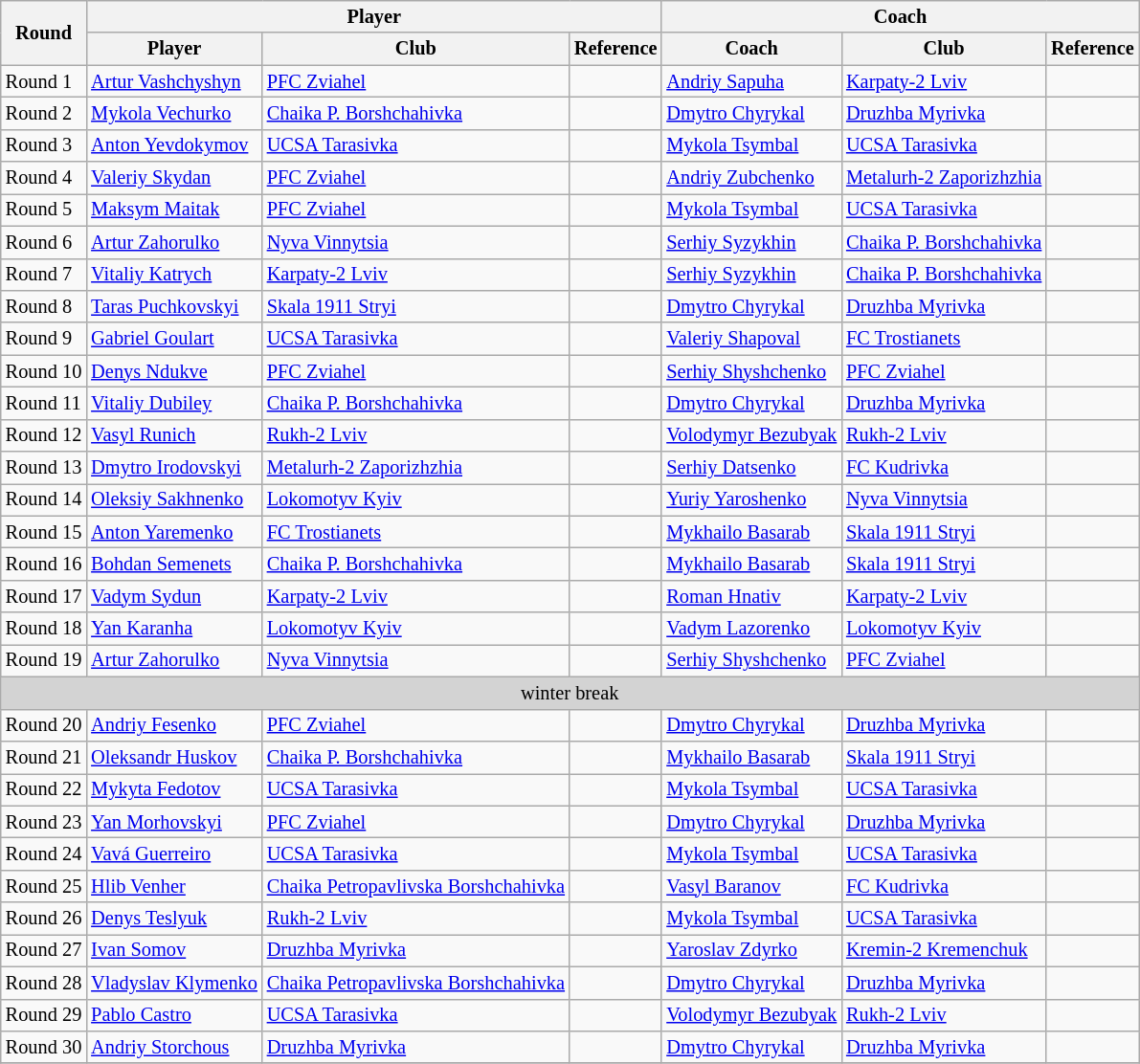<table class="wikitable collapsible autocollapse" style="text-align:left; font-size:85%">
<tr>
<th rowspan="2">Round</th>
<th colspan="3">Player</th>
<th colspan="3">Coach</th>
</tr>
<tr>
<th>Player</th>
<th>Club</th>
<th>Reference</th>
<th>Coach</th>
<th>Club</th>
<th>Reference</th>
</tr>
<tr>
<td>Round 1</td>
<td> <a href='#'>Artur Vashchyshyn</a></td>
<td><a href='#'>PFC Zviahel</a></td>
<td align=center></td>
<td> <a href='#'>Andriy Sapuha</a></td>
<td><a href='#'>Karpaty-2 Lviv</a></td>
<td align=center></td>
</tr>
<tr>
<td>Round 2</td>
<td> <a href='#'>Mykola Vechurko</a></td>
<td><a href='#'>Chaika P. Borshchahivka</a></td>
<td align=center></td>
<td> <a href='#'>Dmytro Chyrykal</a></td>
<td><a href='#'>Druzhba Myrivka</a></td>
<td align=center></td>
</tr>
<tr>
<td>Round 3</td>
<td> <a href='#'>Anton Yevdokymov</a></td>
<td><a href='#'>UCSA Tarasivka</a></td>
<td align=center></td>
<td> <a href='#'>Mykola Tsymbal</a></td>
<td><a href='#'>UCSA Tarasivka</a></td>
<td align=center></td>
</tr>
<tr>
<td>Round 4</td>
<td> <a href='#'>Valeriy Skydan</a></td>
<td><a href='#'>PFC Zviahel</a></td>
<td align=center></td>
<td> <a href='#'>Andriy Zubchenko</a></td>
<td><a href='#'>Metalurh-2 Zaporizhzhia</a></td>
<td align=center></td>
</tr>
<tr>
<td>Round 5</td>
<td> <a href='#'>Maksym Maitak</a></td>
<td><a href='#'>PFC Zviahel</a></td>
<td align=center></td>
<td> <a href='#'>Mykola Tsymbal</a></td>
<td><a href='#'>UCSA Tarasivka</a></td>
<td align=center></td>
</tr>
<tr>
<td>Round 6</td>
<td> <a href='#'>Artur Zahorulko</a></td>
<td><a href='#'>Nyva Vinnytsia</a></td>
<td align=center></td>
<td> <a href='#'>Serhiy Syzykhin</a></td>
<td><a href='#'>Chaika P. Borshchahivka</a></td>
<td align=center></td>
</tr>
<tr>
<td>Round 7</td>
<td> <a href='#'>Vitaliy Katrych</a></td>
<td><a href='#'>Karpaty-2 Lviv</a></td>
<td align=center></td>
<td> <a href='#'>Serhiy Syzykhin</a></td>
<td><a href='#'>Chaika P. Borshchahivka</a></td>
<td align=center></td>
</tr>
<tr>
<td>Round 8</td>
<td> <a href='#'>Taras Puchkovskyi</a></td>
<td><a href='#'>Skala 1911 Stryi</a></td>
<td align=center></td>
<td> <a href='#'>Dmytro Chyrykal</a></td>
<td><a href='#'>Druzhba Myrivka</a></td>
<td align=center></td>
</tr>
<tr>
<td>Round 9</td>
<td> <a href='#'>Gabriel Goulart</a></td>
<td><a href='#'>UCSA Tarasivka</a></td>
<td align=center></td>
<td> <a href='#'>Valeriy Shapoval</a></td>
<td><a href='#'>FC Trostianets</a></td>
<td align=center></td>
</tr>
<tr>
<td>Round 10</td>
<td> <a href='#'>Denys Ndukve</a></td>
<td><a href='#'>PFC Zviahel</a></td>
<td align=center></td>
<td> <a href='#'>Serhiy Shyshchenko</a></td>
<td><a href='#'>PFC Zviahel</a></td>
<td align=center></td>
</tr>
<tr>
<td>Round 11</td>
<td> <a href='#'>Vitaliy Dubiley</a></td>
<td><a href='#'>Chaika P. Borshchahivka</a></td>
<td align=center></td>
<td> <a href='#'>Dmytro Chyrykal</a></td>
<td><a href='#'>Druzhba Myrivka</a></td>
<td align=center></td>
</tr>
<tr>
<td>Round 12</td>
<td> <a href='#'>Vasyl Runich</a></td>
<td><a href='#'>Rukh-2 Lviv</a></td>
<td align=center></td>
<td> <a href='#'>Volodymyr Bezubyak</a></td>
<td><a href='#'>Rukh-2 Lviv</a></td>
<td align=center></td>
</tr>
<tr>
<td>Round 13</td>
<td> <a href='#'>Dmytro Irodovskyi</a></td>
<td><a href='#'>Metalurh-2 Zaporizhzhia</a></td>
<td align=center></td>
<td> <a href='#'>Serhiy Datsenko</a></td>
<td><a href='#'>FC Kudrivka</a></td>
<td align=center></td>
</tr>
<tr>
<td>Round 14</td>
<td> <a href='#'>Oleksiy Sakhnenko</a></td>
<td><a href='#'>Lokomotyv Kyiv</a></td>
<td align=center></td>
<td> <a href='#'>Yuriy Yaroshenko</a></td>
<td><a href='#'>Nyva Vinnytsia</a></td>
<td align=center></td>
</tr>
<tr>
<td>Round 15</td>
<td> <a href='#'>Anton Yaremenko</a></td>
<td><a href='#'>FC Trostianets</a></td>
<td align=center></td>
<td> <a href='#'>Mykhailo Basarab</a></td>
<td><a href='#'>Skala 1911 Stryi</a></td>
<td align=center></td>
</tr>
<tr>
<td>Round 16</td>
<td> <a href='#'>Bohdan Semenets</a></td>
<td><a href='#'>Chaika P. Borshchahivka</a></td>
<td align=center></td>
<td> <a href='#'>Mykhailo Basarab</a></td>
<td><a href='#'>Skala 1911 Stryi</a></td>
<td align=center></td>
</tr>
<tr>
<td>Round 17</td>
<td> <a href='#'>Vadym Sydun</a></td>
<td><a href='#'>Karpaty-2 Lviv</a></td>
<td align=center></td>
<td> <a href='#'>Roman Hnativ</a></td>
<td><a href='#'>Karpaty-2 Lviv</a></td>
<td align=center></td>
</tr>
<tr>
<td>Round 18</td>
<td> <a href='#'>Yan Karanha</a></td>
<td><a href='#'>Lokomotyv Kyiv</a></td>
<td align=center></td>
<td> <a href='#'>Vadym Lazorenko</a></td>
<td><a href='#'>Lokomotyv Kyiv</a></td>
<td align=center></td>
</tr>
<tr>
<td>Round 19</td>
<td> <a href='#'>Artur Zahorulko</a></td>
<td><a href='#'>Nyva Vinnytsia</a></td>
<td align=center></td>
<td> <a href='#'>Serhiy Shyshchenko</a></td>
<td><a href='#'>PFC Zviahel</a></td>
<td align=center></td>
</tr>
<tr>
<td colspan=7 align=center bgcolor=lightgrey>winter break</td>
</tr>
<tr>
<td>Round 20</td>
<td> <a href='#'>Andriy Fesenko</a></td>
<td><a href='#'>PFC Zviahel</a></td>
<td align=center></td>
<td> <a href='#'>Dmytro Chyrykal</a></td>
<td><a href='#'>Druzhba Myrivka</a></td>
<td align=center></td>
</tr>
<tr>
<td>Round 21</td>
<td> <a href='#'>Oleksandr Huskov</a></td>
<td><a href='#'>Chaika P. Borshchahivka</a></td>
<td align=center></td>
<td> <a href='#'>Mykhailo Basarab</a></td>
<td><a href='#'>Skala 1911 Stryi</a></td>
<td align=center></td>
</tr>
<tr>
<td>Round 22</td>
<td> <a href='#'>Mykyta Fedotov</a></td>
<td><a href='#'>UCSA Tarasivka</a></td>
<td align=center></td>
<td> <a href='#'>Mykola Tsymbal</a></td>
<td><a href='#'>UCSA Tarasivka</a></td>
<td align=center></td>
</tr>
<tr>
<td>Round 23</td>
<td> <a href='#'>Yan Morhovskyi</a></td>
<td><a href='#'>PFC Zviahel</a></td>
<td align=center></td>
<td> <a href='#'>Dmytro Chyrykal</a></td>
<td><a href='#'>Druzhba Myrivka</a></td>
<td align=center></td>
</tr>
<tr>
<td>Round 24</td>
<td> <a href='#'>Vavá Guerreiro</a></td>
<td><a href='#'>UCSA Tarasivka</a></td>
<td align=center></td>
<td> <a href='#'>Mykola Tsymbal</a></td>
<td><a href='#'>UCSA Tarasivka</a></td>
<td align=center></td>
</tr>
<tr>
<td>Round 25</td>
<td> <a href='#'>Hlib Venher</a></td>
<td><a href='#'>Chaika Petropavlivska Borshchahivka</a></td>
<td align=center></td>
<td> <a href='#'>Vasyl Baranov</a></td>
<td><a href='#'>FC Kudrivka</a></td>
<td align=center></td>
</tr>
<tr>
<td>Round 26</td>
<td> <a href='#'>Denys Teslyuk</a></td>
<td><a href='#'>Rukh-2 Lviv</a></td>
<td align=center></td>
<td> <a href='#'>Mykola Tsymbal</a></td>
<td><a href='#'>UCSA Tarasivka</a></td>
<td align=center></td>
</tr>
<tr>
<td>Round 27</td>
<td> <a href='#'>Ivan Somov</a></td>
<td><a href='#'>Druzhba Myrivka</a></td>
<td align=center></td>
<td> <a href='#'>Yaroslav Zdyrko</a></td>
<td><a href='#'>Kremin-2 Kremenchuk</a></td>
<td align=center></td>
</tr>
<tr>
<td>Round 28</td>
<td> <a href='#'>Vladyslav Klymenko</a></td>
<td><a href='#'>Chaika Petropavlivska Borshchahivka</a></td>
<td align=center></td>
<td> <a href='#'>Dmytro Chyrykal</a></td>
<td><a href='#'>Druzhba Myrivka</a></td>
<td align=center></td>
</tr>
<tr>
<td>Round 29</td>
<td> <a href='#'>Pablo Castro</a></td>
<td><a href='#'>UCSA Tarasivka</a></td>
<td align=center></td>
<td> <a href='#'>Volodymyr Bezubyak</a></td>
<td><a href='#'>Rukh-2 Lviv</a></td>
<td align=center></td>
</tr>
<tr>
<td>Round 30</td>
<td> <a href='#'>Andriy Storchous</a></td>
<td><a href='#'>Druzhba Myrivka</a></td>
<td align=center></td>
<td> <a href='#'>Dmytro Chyrykal</a></td>
<td><a href='#'>Druzhba Myrivka</a></td>
<td align=center></td>
</tr>
<tr>
</tr>
</table>
